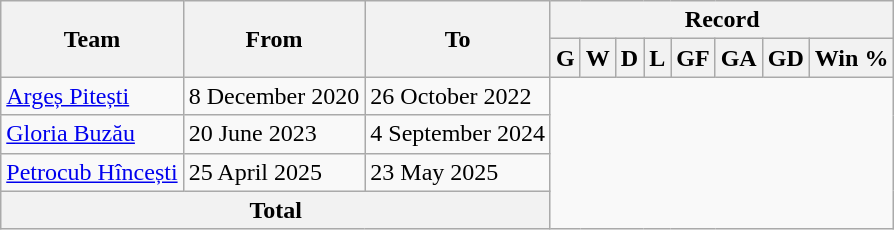<table class="wikitable" style="text-align: center">
<tr>
<th rowspan=2>Team</th>
<th rowspan=2>From</th>
<th rowspan=2>To</th>
<th colspan=8>Record</th>
</tr>
<tr>
<th>G</th>
<th>W</th>
<th>D</th>
<th>L</th>
<th>GF</th>
<th>GA</th>
<th>GD</th>
<th>Win %</th>
</tr>
<tr>
<td align=left> <a href='#'>Argeș Pitești</a></td>
<td align=left>8 December 2020</td>
<td align=left>26 October 2022<br></td>
</tr>
<tr>
<td align=left> <a href='#'>Gloria Buzău</a></td>
<td align=left>20 June 2023</td>
<td align=left>4 September 2024<br></td>
</tr>
<tr>
<td align=left> <a href='#'>Petrocub Hîncești</a></td>
<td align=left>25 April 2025</td>
<td align=left>23 May 2025<br></td>
</tr>
<tr>
<th colspan="3">Total<br></th>
</tr>
</table>
